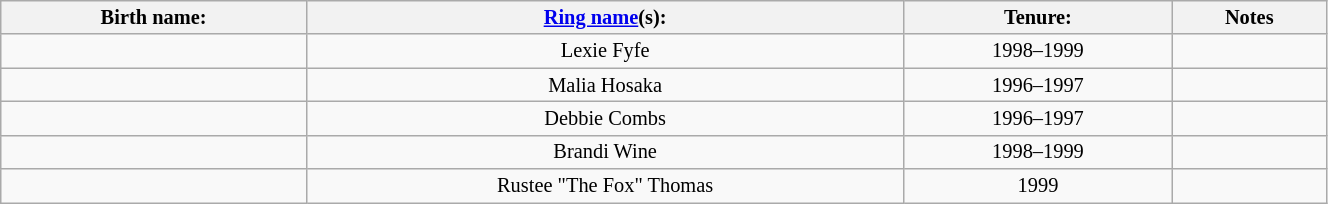<table class="sortable wikitable" style="font-size:85%; text-align:center; width:70%;">
<tr>
<th>Birth name:</th>
<th><a href='#'>Ring name</a>(s):</th>
<th>Tenure:</th>
<th>Notes</th>
</tr>
<tr>
<td></td>
<td>Lexie Fyfe</td>
<td sort>1998–1999</td>
<td></td>
</tr>
<tr>
<td></td>
<td>Malia Hosaka</td>
<td sort>1996–1997</td>
<td></td>
</tr>
<tr>
<td></td>
<td>Debbie Combs</td>
<td sort>1996–1997</td>
<td></td>
</tr>
<tr>
<td></td>
<td>Brandi Wine</td>
<td sort>1998–1999</td>
<td></td>
</tr>
<tr>
<td></td>
<td>Rustee "The Fox" Thomas</td>
<td sort>1999</td>
<td></td>
</tr>
</table>
